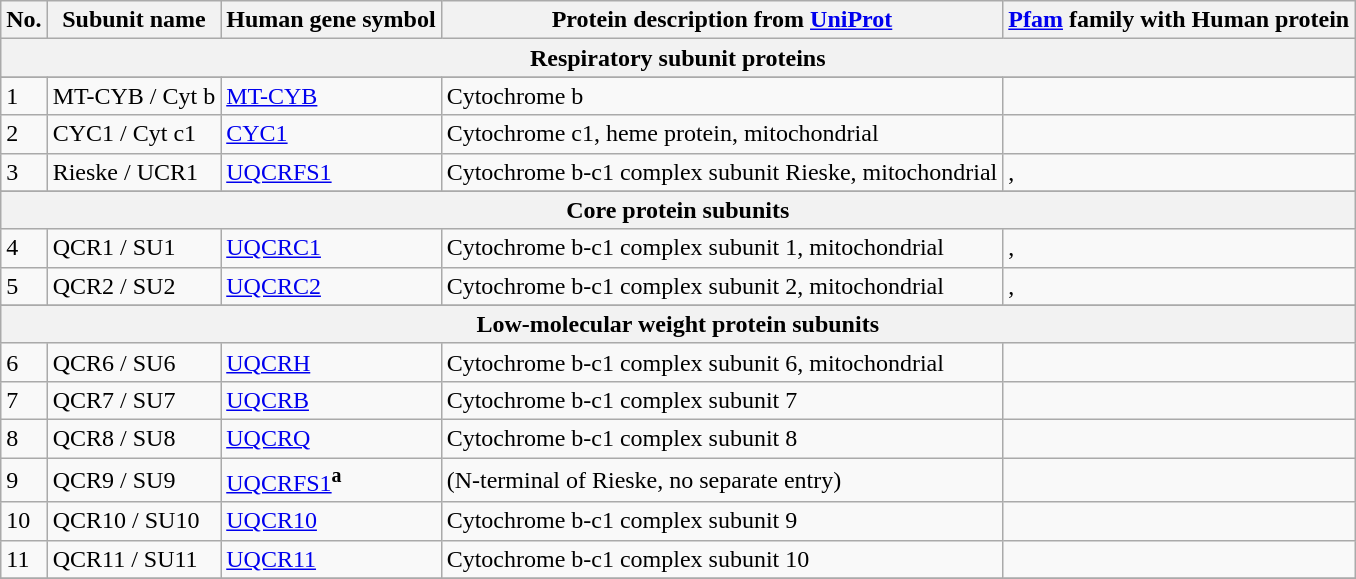<table class=wikitable>
<tr>
<th>No.</th>
<th>Subunit name</th>
<th>Human gene symbol</th>
<th>Protein description from <a href='#'>UniProt</a></th>
<th><a href='#'>Pfam</a> family with Human protein</th>
</tr>
<tr>
<th colspan=5>Respiratory subunit proteins</th>
</tr>
<tr>
</tr>
<tr>
<td>1</td>
<td>MT-CYB / Cyt b</td>
<td><a href='#'>MT-CYB</a></td>
<td>Cytochrome b</td>
<td></td>
</tr>
<tr>
<td>2</td>
<td>CYC1 / Cyt c1</td>
<td><a href='#'>CYC1</a></td>
<td>Cytochrome c1, heme protein, mitochondrial</td>
<td></td>
</tr>
<tr>
<td>3</td>
<td>Rieske / UCR1</td>
<td><a href='#'>UQCRFS1</a></td>
<td>Cytochrome b-c1 complex subunit Rieske, mitochondrial </td>
<td>,  </td>
</tr>
<tr>
</tr>
<tr>
<th colspan=5>Core protein subunits</th>
</tr>
<tr>
<td>4</td>
<td>QCR1 / SU1</td>
<td><a href='#'>UQCRC1</a></td>
<td>Cytochrome b-c1 complex subunit 1, mitochondrial</td>
<td>, </td>
</tr>
<tr>
<td>5</td>
<td>QCR2 / SU2</td>
<td><a href='#'>UQCRC2</a></td>
<td>Cytochrome b-c1 complex subunit 2, mitochondrial</td>
<td>, </td>
</tr>
<tr>
</tr>
<tr>
<th colspan=5>Low-molecular weight protein subunits</th>
</tr>
<tr>
<td>6</td>
<td>QCR6 / SU6</td>
<td><a href='#'>UQCRH</a></td>
<td>Cytochrome b-c1 complex subunit 6, mitochondrial</td>
<td></td>
</tr>
<tr>
<td>7</td>
<td>QCR7 / SU7</td>
<td><a href='#'>UQCRB</a></td>
<td>Cytochrome b-c1 complex subunit 7</td>
<td></td>
</tr>
<tr>
<td>8</td>
<td>QCR8 / SU8</td>
<td><a href='#'>UQCRQ</a></td>
<td>Cytochrome b-c1 complex subunit 8</td>
<td></td>
</tr>
<tr>
<td>9</td>
<td>QCR9 / SU9</td>
<td><a href='#'>UQCRFS1</a><sup><strong>a</strong></sup></td>
<td>(N-terminal of Rieske, no separate entry)</td>
<td></td>
</tr>
<tr>
<td>10</td>
<td>QCR10 / SU10</td>
<td><a href='#'>UQCR10</a></td>
<td>Cytochrome b-c1 complex subunit 9</td>
<td></td>
</tr>
<tr>
<td>11</td>
<td>QCR11 / SU11</td>
<td><a href='#'>UQCR11</a></td>
<td>Cytochrome b-c1 complex subunit 10</td>
<td></td>
</tr>
<tr>
</tr>
</table>
